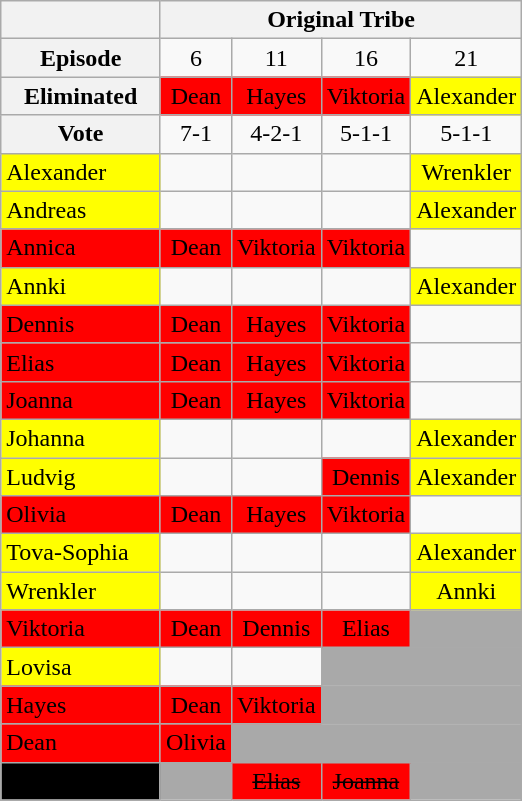<table class="wikitable" text-align:center;">
<tr>
<th colspan="1"></th>
<th colspan="5">Original Tribe</th>
</tr>
<tr>
<th colspan="1" align="left">Episode</th>
<td align="center">6</td>
<td align="center">11</td>
<td align="center">16</td>
<td align="center">21</td>
</tr>
<tr>
<th colspan="1" align="left">Eliminated</th>
<td align="center" bgcolor="red">Dean</td>
<td align="center" bgcolor="red">Hayes</td>
<td align="center" bgcolor="red">Viktoria</td>
<td align="center" bgcolor="yellow">Alexander</td>
</tr>
<tr>
<th colspan="1" align="left">Vote</th>
<td align="center">7-1</td>
<td align="center">4-2-1</td>
<td align="center">5-1-1</td>
<td align="center">5-1-1</td>
</tr>
<tr>
<td align="left" bgcolor="yellow">Alexander</td>
<td></td>
<td></td>
<td></td>
<td bgcolor="yellow" align="center">Wrenkler</td>
</tr>
<tr>
<td align="left" bgcolor="yellow">Andreas</td>
<td></td>
<td></td>
<td></td>
<td bgcolor="yellow" align="center">Alexander</td>
</tr>
<tr>
<td align="left" bgcolor="red">Annica</td>
<td bgcolor="red" align="center">Dean</td>
<td bgcolor="red" align="center">Viktoria</td>
<td bgcolor="red" align="center">Viktoria</td>
<td></td>
</tr>
<tr>
<td align="left" bgcolor="yellow">Annki</td>
<td></td>
<td></td>
<td></td>
<td bgcolor="yellow" align="center">Alexander</td>
</tr>
<tr>
<td align="left" bgcolor="red">Dennis</td>
<td bgcolor="red" align="center">Dean</td>
<td bgcolor="red" align="center">Hayes</td>
<td bgcolor="red" align="center">Viktoria</td>
<td></td>
</tr>
<tr>
<td align="left" bgcolor="red">Elias</td>
<td bgcolor="red" align="center">Dean</td>
<td bgcolor="red" align="center">Hayes</td>
<td bgcolor="red" align="center">Viktoria</td>
<td></td>
</tr>
<tr>
<td align="left" bgcolor="red">Joanna</td>
<td bgcolor="red" align="center">Dean</td>
<td bgcolor="red" align="center">Hayes</td>
<td bgcolor="red" align="center">Viktoria</td>
<td></td>
</tr>
<tr>
<td align="left" bgcolor="yellow">Johanna</td>
<td></td>
<td></td>
<td></td>
<td bgcolor="yellow" align="center">Alexander</td>
</tr>
<tr>
<td align="left" bgcolor="yellow">Ludvig</td>
<td></td>
<td></td>
<td bgcolor="red" align="center">Dennis</td>
<td bgcolor="yellow" align="center">Alexander</td>
</tr>
<tr>
<td align="left" bgcolor="red">Olivia</td>
<td bgcolor="red" align="center">Dean</td>
<td bgcolor="red" align="center">Hayes</td>
<td bgcolor="red" align="center">Viktoria</td>
<td></td>
</tr>
<tr>
<td align="left" bgcolor="yellow">Tova-Sophia</td>
<td></td>
<td></td>
<td></td>
<td bgcolor="yellow" align="center">Alexander</td>
</tr>
<tr>
<td align="left" bgcolor="yellow">Wrenkler</td>
<td></td>
<td></td>
<td></td>
<td bgcolor="yellow" align="center">Annki</td>
</tr>
<tr>
<td align="left" bgcolor="red">Viktoria</td>
<td bgcolor="red" align="center">Dean</td>
<td bgcolor="red" align="center">Dennis</td>
<td bgcolor="red" align="center">Elias</td>
<td bgcolor="darkgray" colspan="1"></td>
</tr>
<tr>
<td align="left" bgcolor="yellow">Lovisa</td>
<td></td>
<td></td>
<td bgcolor="darkgray" colspan="2"></td>
</tr>
<tr>
<td align="left" bgcolor="red">Hayes</td>
<td bgcolor="red" align="center">Dean</td>
<td bgcolor="red" align="center">Viktoria</td>
<td bgcolor="darkgray" colspan="4"></td>
</tr>
<tr>
<td align="left" bgcolor="red">Dean</td>
<td bgcolor="red" align="center">Olivia</td>
<td bgcolor="darkgray" colspan="5"></td>
</tr>
<tr>
<td align="left" bgcolor="black"><span>Blood Revenge</span></td>
<td bgcolor="darkgray"></td>
<td bgcolor="red" align="center"><s>Elias</s></td>
<td bgcolor="red" align="center"><s>Joanna</s></td>
<td bgcolor="darkgray"></td>
</tr>
</table>
